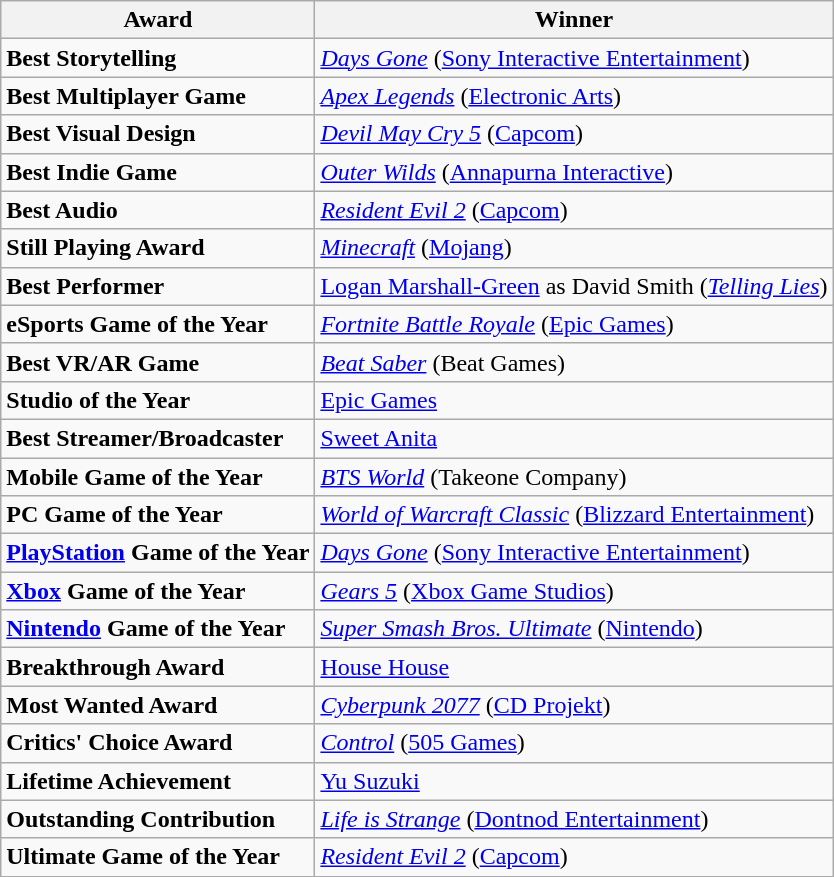<table class="wikitable">
<tr>
<th><strong>Award</strong></th>
<th><strong>Winner</strong></th>
</tr>
<tr>
<td><strong>Best Storytelling</strong></td>
<td><em><a href='#'>Days Gone</a></em> (<a href='#'>Sony Interactive Entertainment</a>)</td>
</tr>
<tr>
<td><strong>Best Multiplayer Game</strong></td>
<td><em><a href='#'>Apex Legends</a></em> (<a href='#'>Electronic Arts</a>)</td>
</tr>
<tr>
<td><strong>Best Visual Design</strong></td>
<td><em><a href='#'>Devil May Cry 5</a></em> (<a href='#'>Capcom</a>)</td>
</tr>
<tr>
<td><strong>Best Indie Game</strong></td>
<td><em><a href='#'>Outer Wilds</a></em> (<a href='#'>Annapurna Interactive</a>)</td>
</tr>
<tr>
<td><strong>Best Audio</strong></td>
<td><em><a href='#'>Resident Evil 2</a></em> (<a href='#'>Capcom</a>)</td>
</tr>
<tr>
<td><strong>Still Playing Award</strong></td>
<td><em><a href='#'>Minecraft</a></em> (<a href='#'>Mojang</a>)</td>
</tr>
<tr>
<td><strong>Best Performer</strong></td>
<td><a href='#'>Logan Marshall-Green</a> as David Smith (<em><a href='#'>Telling Lies</a></em>)</td>
</tr>
<tr>
<td><strong>eSports Game of the Year</strong></td>
<td><em><a href='#'>Fortnite Battle Royale</a></em> (<a href='#'>Epic Games</a>)</td>
</tr>
<tr>
<td><strong>Best VR/AR Game</strong></td>
<td><em><a href='#'>Beat Saber</a></em> (Beat Games)</td>
</tr>
<tr>
<td><strong>Studio of the Year</strong></td>
<td><a href='#'>Epic Games</a></td>
</tr>
<tr>
<td><strong>Best Streamer/Broadcaster</strong></td>
<td><a href='#'>Sweet Anita</a></td>
</tr>
<tr>
<td><strong>Mobile Game of the Year</strong></td>
<td><em><a href='#'>BTS World</a></em> (Takeone Company)</td>
</tr>
<tr>
<td><strong>PC Game of the Year</strong></td>
<td><em><a href='#'>World of Warcraft Classic</a></em> (<a href='#'>Blizzard Entertainment</a>)</td>
</tr>
<tr>
<td><strong><a href='#'>PlayStation</a> Game of the Year</strong></td>
<td><em><a href='#'>Days Gone</a></em> (<a href='#'>Sony Interactive Entertainment</a>)</td>
</tr>
<tr>
<td><strong><a href='#'>Xbox</a> Game of the Year</strong></td>
<td><em><a href='#'>Gears 5</a></em> (<a href='#'>Xbox Game Studios</a>)</td>
</tr>
<tr>
<td><strong><a href='#'>Nintendo</a> Game of the Year</strong></td>
<td><em><a href='#'>Super Smash Bros. Ultimate</a></em> (<a href='#'>Nintendo</a>)</td>
</tr>
<tr>
<td><strong>Breakthrough Award</strong></td>
<td><a href='#'>House House</a></td>
</tr>
<tr>
<td><strong>Most Wanted Award</strong></td>
<td><em><a href='#'>Cyberpunk 2077</a></em> (<a href='#'>CD Projekt</a>)</td>
</tr>
<tr>
<td><strong>Critics' Choice Award</strong></td>
<td><em><a href='#'>Control</a></em> (<a href='#'>505 Games</a>)</td>
</tr>
<tr>
<td><strong>Lifetime Achievement</strong></td>
<td><a href='#'>Yu Suzuki</a></td>
</tr>
<tr>
<td><strong>Outstanding Contribution</strong></td>
<td><em><a href='#'>Life is Strange</a></em> (<a href='#'>Dontnod Entertainment</a>)</td>
</tr>
<tr>
<td><strong>Ultimate Game of the Year</strong></td>
<td><em><a href='#'>Resident Evil 2</a></em> (<a href='#'>Capcom</a>)</td>
</tr>
</table>
